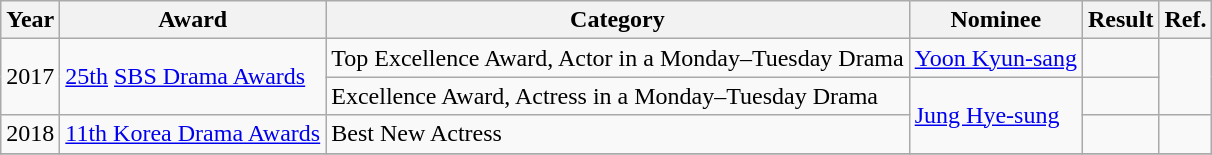<table class="wikitable">
<tr>
<th>Year</th>
<th>Award</th>
<th>Category</th>
<th>Nominee</th>
<th>Result</th>
<th>Ref.</th>
</tr>
<tr>
<td rowspan="2">2017</td>
<td rowspan="2"><a href='#'>25th</a> <a href='#'>SBS Drama Awards</a></td>
<td>Top Excellence Award, Actor in a Monday–Tuesday Drama</td>
<td><a href='#'>Yoon Kyun-sang</a></td>
<td></td>
<td rowspan=2></td>
</tr>
<tr>
<td>Excellence Award, Actress in a Monday–Tuesday Drama</td>
<td rowspan=2><a href='#'>Jung Hye-sung</a></td>
<td></td>
</tr>
<tr>
<td>2018</td>
<td><a href='#'>11th Korea Drama Awards</a></td>
<td>Best New Actress</td>
<td></td>
<td></td>
</tr>
<tr>
</tr>
</table>
